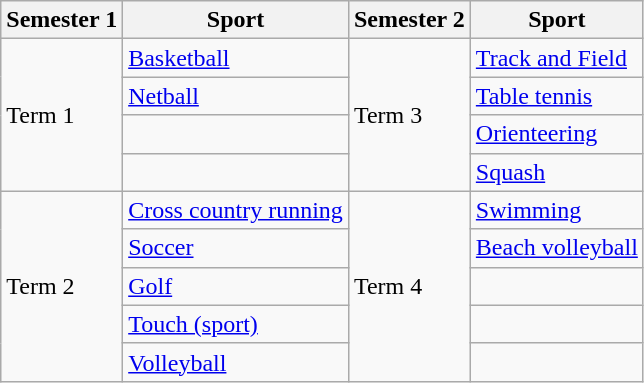<table class="wikitable">
<tr>
<th>Semester 1</th>
<th>Sport</th>
<th>Semester 2</th>
<th>Sport</th>
</tr>
<tr>
<td rowspan="4">Term 1</td>
<td><a href='#'>Basketball</a></td>
<td rowspan="4">Term 3</td>
<td><a href='#'>Track and Field</a></td>
</tr>
<tr>
<td><a href='#'>Netball</a></td>
<td><a href='#'>Table tennis</a></td>
</tr>
<tr>
<td></td>
<td><a href='#'>Orienteering</a></td>
</tr>
<tr>
<td></td>
<td><a href='#'>Squash</a></td>
</tr>
<tr>
<td rowspan="5">Term 2</td>
<td><a href='#'>Cross country running</a></td>
<td rowspan="5">Term 4</td>
<td><a href='#'>Swimming</a></td>
</tr>
<tr>
<td><a href='#'>Soccer</a></td>
<td><a href='#'>Beach volleyball</a></td>
</tr>
<tr>
<td><a href='#'>Golf</a></td>
</tr>
<tr>
<td><a href='#'>Touch (sport)</a></td>
<td></td>
</tr>
<tr>
<td><a href='#'>Volleyball</a></td>
</tr>
</table>
